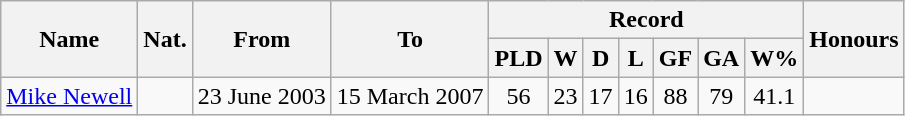<table class="wikitable" style="text-align: center">
<tr>
<th rowspan="2">Name</th>
<th rowspan="2">Nat.</th>
<th rowspan="2">From</th>
<th rowspan="2">To</th>
<th colspan="7">Record</th>
<th rowspan="2">Honours</th>
</tr>
<tr>
<th>PLD</th>
<th>W</th>
<th>D</th>
<th>L</th>
<th>GF</th>
<th>GA</th>
<th>W%</th>
</tr>
<tr>
<td align=left><a href='#'>Mike Newell</a></td>
<td></td>
<td align=left>23 June 2003</td>
<td align=left>15 March 2007</td>
<td>56</td>
<td>23</td>
<td>17</td>
<td>16</td>
<td>88</td>
<td>79</td>
<td>41.1</td>
<td></td>
</tr>
</table>
